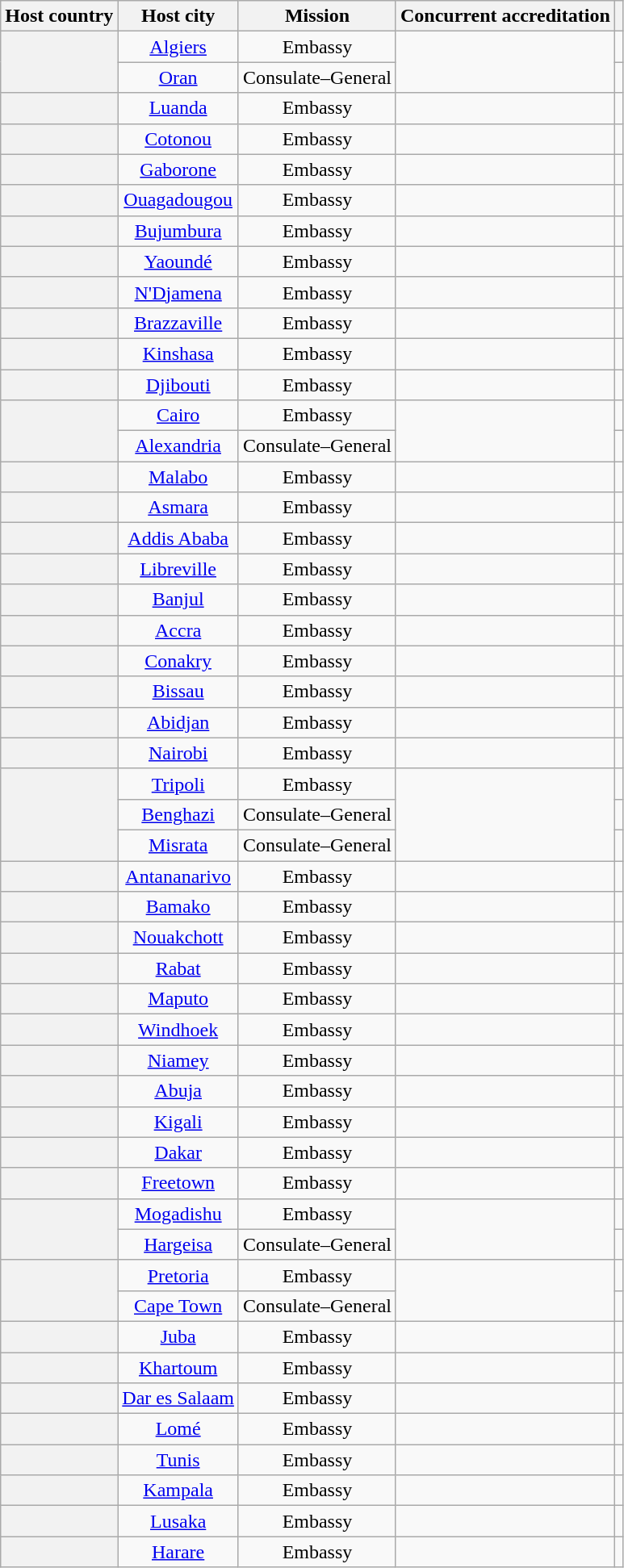<table class="wikitable plainrowheaders" style="text-align:center;">
<tr>
<th scope="col">Host country</th>
<th scope="col">Host city</th>
<th scope="col">Mission</th>
<th scope="col">Concurrent accreditation</th>
<th scope="col"></th>
</tr>
<tr>
<th rowspan="2" scope="row"></th>
<td><a href='#'>Algiers</a></td>
<td>Embassy</td>
<td rowspan="2"></td>
<td></td>
</tr>
<tr>
<td><a href='#'>Oran</a></td>
<td>Consulate–General</td>
<td></td>
</tr>
<tr>
<th scope="row"></th>
<td><a href='#'>Luanda</a></td>
<td>Embassy</td>
<td></td>
<td></td>
</tr>
<tr>
<th scope="row"></th>
<td><a href='#'>Cotonou</a></td>
<td>Embassy</td>
<td></td>
<td></td>
</tr>
<tr>
<th scope="row"></th>
<td><a href='#'>Gaborone</a></td>
<td>Embassy</td>
<td></td>
<td></td>
</tr>
<tr>
<th scope="row"></th>
<td><a href='#'>Ouagadougou</a></td>
<td>Embassy</td>
<td></td>
<td></td>
</tr>
<tr>
<th scope="row"></th>
<td><a href='#'>Bujumbura</a></td>
<td>Embassy</td>
<td></td>
<td></td>
</tr>
<tr>
<th scope="row"></th>
<td><a href='#'>Yaoundé</a></td>
<td>Embassy</td>
<td></td>
<td></td>
</tr>
<tr>
<th scope="row"></th>
<td><a href='#'>N'Djamena</a></td>
<td>Embassy</td>
<td></td>
<td></td>
</tr>
<tr>
<th scope="row"></th>
<td><a href='#'>Brazzaville</a></td>
<td>Embassy</td>
<td></td>
<td></td>
</tr>
<tr>
<th scope="row"></th>
<td><a href='#'>Kinshasa</a></td>
<td>Embassy</td>
<td></td>
<td></td>
</tr>
<tr>
<th scope="row"></th>
<td><a href='#'>Djibouti</a></td>
<td>Embassy</td>
<td></td>
<td></td>
</tr>
<tr>
<th rowspan="2" scope="row"></th>
<td><a href='#'>Cairo</a></td>
<td>Embassy</td>
<td rowspan="2"></td>
<td></td>
</tr>
<tr>
<td><a href='#'>Alexandria</a></td>
<td>Consulate–General</td>
<td></td>
</tr>
<tr>
<th scope="row"></th>
<td><a href='#'>Malabo</a></td>
<td>Embassy</td>
<td></td>
<td></td>
</tr>
<tr>
<th scope="row"></th>
<td><a href='#'>Asmara</a></td>
<td>Embassy</td>
<td></td>
<td></td>
</tr>
<tr>
<th scope="row"></th>
<td><a href='#'>Addis Ababa</a></td>
<td>Embassy</td>
<td></td>
<td></td>
</tr>
<tr>
<th scope="row"></th>
<td><a href='#'>Libreville</a></td>
<td>Embassy</td>
<td></td>
<td></td>
</tr>
<tr>
<th scope="row"></th>
<td><a href='#'>Banjul</a></td>
<td>Embassy</td>
<td></td>
<td></td>
</tr>
<tr>
<th scope="row"></th>
<td><a href='#'>Accra</a></td>
<td>Embassy</td>
<td></td>
<td></td>
</tr>
<tr>
<th scope="row"></th>
<td><a href='#'>Conakry</a></td>
<td>Embassy</td>
<td></td>
<td></td>
</tr>
<tr>
<th scope="row"></th>
<td><a href='#'>Bissau</a></td>
<td>Embassy</td>
<td></td>
<td></td>
</tr>
<tr>
<th scope="row"></th>
<td><a href='#'>Abidjan</a></td>
<td>Embassy</td>
<td></td>
<td></td>
</tr>
<tr>
<th scope="row"></th>
<td><a href='#'>Nairobi</a></td>
<td>Embassy</td>
<td></td>
<td></td>
</tr>
<tr>
<th rowspan="3" scope="row"></th>
<td><a href='#'>Tripoli</a></td>
<td>Embassy</td>
<td rowspan="3"></td>
<td></td>
</tr>
<tr>
<td><a href='#'>Benghazi</a></td>
<td>Consulate–General</td>
<td></td>
</tr>
<tr>
<td><a href='#'>Misrata</a></td>
<td>Consulate–General</td>
<td></td>
</tr>
<tr>
<th scope="row"></th>
<td><a href='#'>Antananarivo</a></td>
<td>Embassy</td>
<td></td>
<td></td>
</tr>
<tr>
<th scope="row"></th>
<td><a href='#'>Bamako</a></td>
<td>Embassy</td>
<td></td>
<td></td>
</tr>
<tr>
<th scope="row"></th>
<td><a href='#'>Nouakchott</a></td>
<td>Embassy</td>
<td></td>
<td></td>
</tr>
<tr>
<th scope="row"></th>
<td><a href='#'>Rabat</a></td>
<td>Embassy</td>
<td></td>
<td></td>
</tr>
<tr>
<th scope="row"></th>
<td><a href='#'>Maputo</a></td>
<td>Embassy</td>
<td></td>
<td></td>
</tr>
<tr>
<th scope="row"></th>
<td><a href='#'>Windhoek</a></td>
<td>Embassy</td>
<td></td>
<td></td>
</tr>
<tr>
<th scope="row"></th>
<td><a href='#'>Niamey</a></td>
<td>Embassy</td>
<td></td>
<td></td>
</tr>
<tr>
<th scope="row"></th>
<td><a href='#'>Abuja</a></td>
<td>Embassy</td>
<td></td>
<td></td>
</tr>
<tr>
<th scope="row"></th>
<td><a href='#'>Kigali</a></td>
<td>Embassy</td>
<td></td>
<td></td>
</tr>
<tr>
<th scope="row"></th>
<td><a href='#'>Dakar</a></td>
<td>Embassy</td>
<td></td>
<td></td>
</tr>
<tr>
<th scope="row"></th>
<td><a href='#'>Freetown</a></td>
<td>Embassy</td>
<td></td>
<td></td>
</tr>
<tr>
<th rowspan="2" scope="row"></th>
<td><a href='#'>Mogadishu</a></td>
<td>Embassy</td>
<td rowspan="2"></td>
<td></td>
</tr>
<tr>
<td><a href='#'>Hargeisa</a></td>
<td>Consulate–General</td>
<td></td>
</tr>
<tr>
<th rowspan="2" scope="row"></th>
<td><a href='#'>Pretoria</a></td>
<td>Embassy</td>
<td rowspan="2"></td>
<td></td>
</tr>
<tr>
<td><a href='#'>Cape Town</a></td>
<td>Consulate–General</td>
<td></td>
</tr>
<tr>
<th scope="row"></th>
<td><a href='#'>Juba</a></td>
<td>Embassy</td>
<td></td>
<td></td>
</tr>
<tr>
<th scope="row"></th>
<td><a href='#'>Khartoum</a></td>
<td>Embassy</td>
<td></td>
<td></td>
</tr>
<tr>
<th scope="row"></th>
<td><a href='#'>Dar es Salaam</a></td>
<td>Embassy</td>
<td></td>
<td></td>
</tr>
<tr>
<th scope="row"></th>
<td><a href='#'>Lomé</a></td>
<td>Embassy</td>
<td></td>
<td></td>
</tr>
<tr>
<th scope="row"></th>
<td><a href='#'>Tunis</a></td>
<td>Embassy</td>
<td></td>
<td></td>
</tr>
<tr>
<th scope="row"></th>
<td><a href='#'>Kampala</a></td>
<td>Embassy</td>
<td></td>
<td></td>
</tr>
<tr>
<th scope="row"></th>
<td><a href='#'>Lusaka</a></td>
<td>Embassy</td>
<td></td>
<td></td>
</tr>
<tr>
<th scope="row"></th>
<td><a href='#'>Harare</a></td>
<td>Embassy</td>
<td></td>
<td></td>
</tr>
</table>
